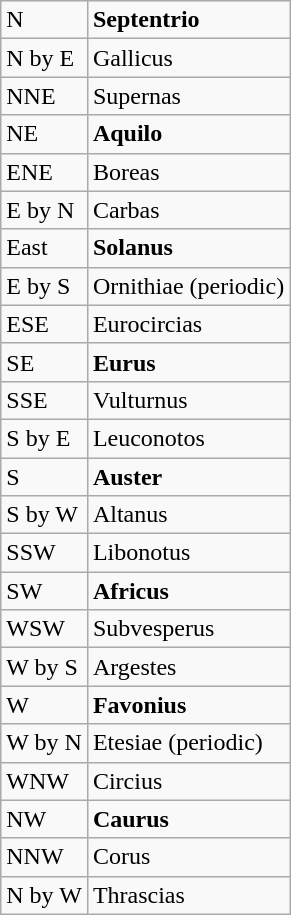<table class="wikitable">
<tr valign="top">
<td>N</td>
<td><strong>Septentrio</strong></td>
</tr>
<tr valign="top">
<td>N by E</td>
<td>Gallicus</td>
</tr>
<tr valign="top">
<td>NNE</td>
<td>Supernas</td>
</tr>
<tr valign="top">
<td>NE</td>
<td><strong>Aquilo</strong></td>
</tr>
<tr valign="top">
<td>ENE</td>
<td>Boreas</td>
</tr>
<tr valign="top">
<td>E by N</td>
<td>Carbas</td>
</tr>
<tr valign="top">
<td>East</td>
<td><strong>Solanus</strong></td>
</tr>
<tr valign="top">
<td>E by S</td>
<td>Ornithiae (periodic)</td>
</tr>
<tr valign="top">
<td>ESE</td>
<td>Eurocircias</td>
</tr>
<tr valign="top">
<td>SE</td>
<td><strong>Eurus</strong></td>
</tr>
<tr valign="top">
<td>SSE</td>
<td>Vulturnus</td>
</tr>
<tr valign="top">
<td>S by E</td>
<td>Leuconotos</td>
</tr>
<tr valign="top">
<td>S</td>
<td><strong>Auster</strong></td>
</tr>
<tr valign="top">
<td>S by W</td>
<td>Altanus</td>
</tr>
<tr valign="top">
<td>SSW</td>
<td>Libonotus</td>
</tr>
<tr valign="top">
<td>SW</td>
<td><strong>Africus</strong></td>
</tr>
<tr valign="top">
<td>WSW</td>
<td>Subvesperus</td>
</tr>
<tr valign="top">
<td>W by S</td>
<td>Argestes</td>
</tr>
<tr valign="top">
<td>W</td>
<td><strong>Favonius</strong></td>
</tr>
<tr valign="top">
<td>W by N</td>
<td>Etesiae (periodic)</td>
</tr>
<tr valign="top">
<td>WNW</td>
<td>Circius</td>
</tr>
<tr valign="top">
<td>NW</td>
<td><strong>Caurus</strong></td>
</tr>
<tr valign="top">
<td>NNW</td>
<td>Corus</td>
</tr>
<tr valign="top">
<td>N by W</td>
<td>Thrascias</td>
</tr>
</table>
